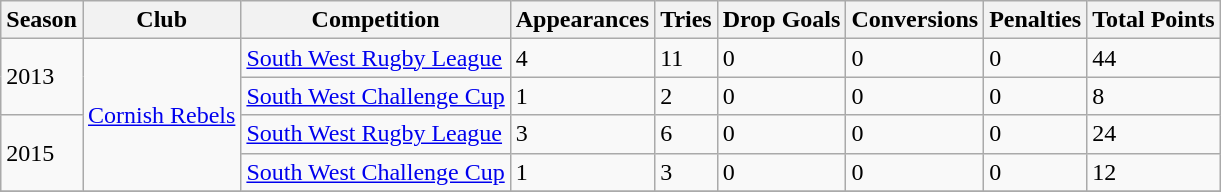<table class="wikitable sortable">
<tr>
<th>Season</th>
<th>Club</th>
<th>Competition</th>
<th>Appearances</th>
<th>Tries</th>
<th>Drop Goals</th>
<th>Conversions</th>
<th>Penalties</th>
<th>Total Points</th>
</tr>
<tr>
<td rowspan=2 align=left>2013</td>
<td rowspan=4 align=left><a href='#'>Cornish Rebels</a></td>
<td><a href='#'>South West Rugby League</a></td>
<td>4</td>
<td>11</td>
<td>0</td>
<td>0</td>
<td>0</td>
<td>44</td>
</tr>
<tr>
<td><a href='#'>South West Challenge Cup</a></td>
<td>1</td>
<td>2</td>
<td>0</td>
<td>0</td>
<td>0</td>
<td>8</td>
</tr>
<tr>
<td rowspan=2 align=left>2015</td>
<td><a href='#'>South West Rugby League</a></td>
<td>3</td>
<td>6</td>
<td>0</td>
<td>0</td>
<td>0</td>
<td>24</td>
</tr>
<tr>
<td><a href='#'>South West Challenge Cup</a></td>
<td>1</td>
<td>3</td>
<td>0</td>
<td>0</td>
<td>0</td>
<td>12</td>
</tr>
<tr>
</tr>
</table>
